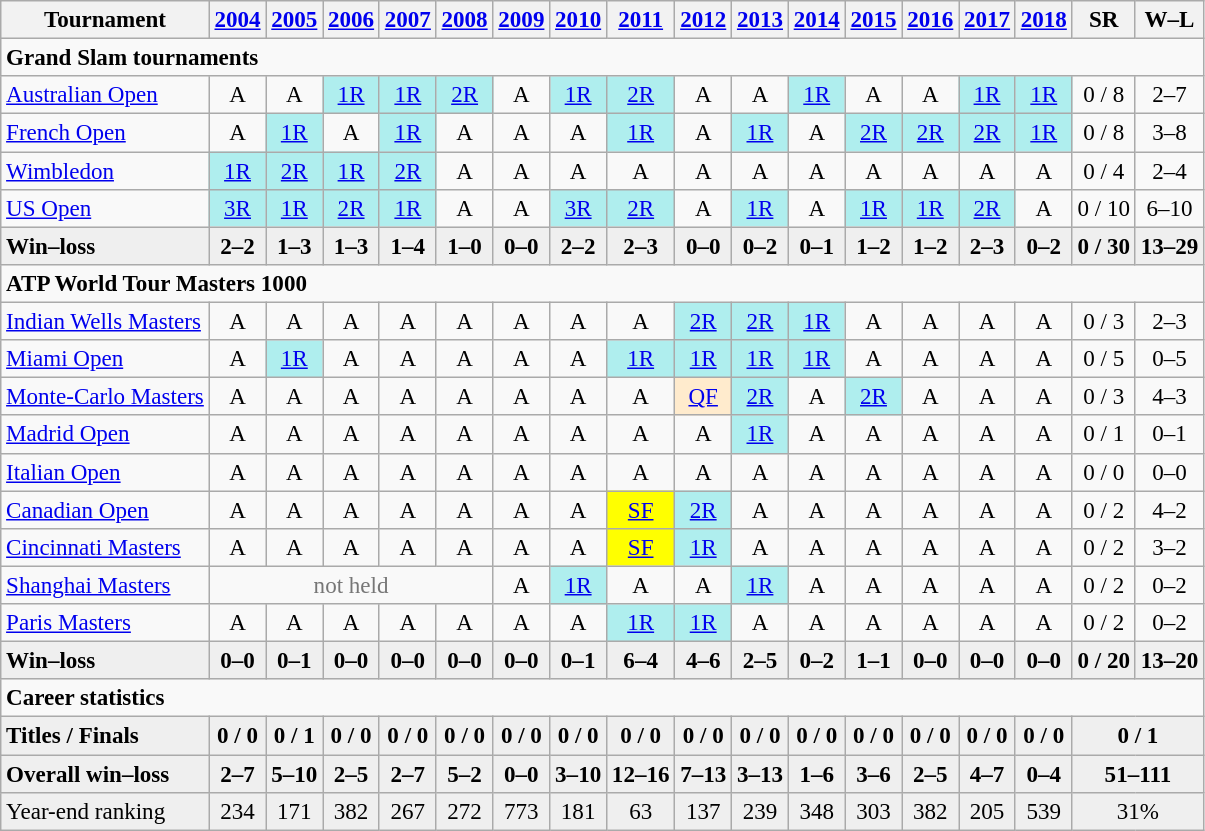<table class="wikitable nowrap" style=text-align:center;font-size:96%>
<tr>
<th>Tournament</th>
<th><a href='#'>2004</a></th>
<th><a href='#'>2005</a></th>
<th><a href='#'>2006</a></th>
<th><a href='#'>2007</a></th>
<th><a href='#'>2008</a></th>
<th><a href='#'>2009</a></th>
<th><a href='#'>2010</a></th>
<th><a href='#'>2011</a></th>
<th><a href='#'>2012</a></th>
<th><a href='#'>2013</a></th>
<th><a href='#'>2014</a></th>
<th><a href='#'>2015</a></th>
<th><a href='#'>2016</a></th>
<th><a href='#'>2017</a></th>
<th><a href='#'>2018</a></th>
<th>SR</th>
<th>W–L</th>
</tr>
<tr>
<td colspan="18" align="left"><strong>Grand Slam tournaments</strong></td>
</tr>
<tr>
<td align=left><a href='#'>Australian Open</a></td>
<td>A</td>
<td>A</td>
<td bgcolor=afeeee><a href='#'>1R</a></td>
<td bgcolor=afeeee><a href='#'>1R</a></td>
<td bgcolor=afeeee><a href='#'>2R</a></td>
<td>A</td>
<td bgcolor=afeeee><a href='#'>1R</a></td>
<td bgcolor=afeeee><a href='#'>2R</a></td>
<td>A</td>
<td>A</td>
<td bgcolor=afeeee><a href='#'>1R</a></td>
<td>A</td>
<td>A</td>
<td bgcolor=afeeee><a href='#'>1R</a></td>
<td bgcolor=afeeee><a href='#'>1R</a></td>
<td>0 / 8</td>
<td>2–7</td>
</tr>
<tr>
<td align=left><a href='#'>French Open</a></td>
<td>A</td>
<td bgcolor=afeeee><a href='#'>1R</a></td>
<td>A</td>
<td bgcolor=afeeee><a href='#'>1R</a></td>
<td>A</td>
<td>A</td>
<td>A</td>
<td bgcolor=afeeee><a href='#'>1R</a></td>
<td>A</td>
<td bgcolor=afeeee><a href='#'>1R</a></td>
<td>A</td>
<td bgcolor=afeeee><a href='#'>2R</a></td>
<td bgcolor=afeeee><a href='#'>2R</a></td>
<td bgcolor=afeeee><a href='#'>2R</a></td>
<td bgcolor=afeeee><a href='#'>1R</a></td>
<td>0 / 8</td>
<td>3–8</td>
</tr>
<tr>
<td align=left><a href='#'>Wimbledon</a></td>
<td bgcolor=afeeee><a href='#'>1R</a></td>
<td bgcolor=afeeee><a href='#'>2R</a></td>
<td bgcolor=afeeee><a href='#'>1R</a></td>
<td bgcolor=afeeee><a href='#'>2R</a></td>
<td>A</td>
<td>A</td>
<td>A</td>
<td>A</td>
<td>A</td>
<td>A</td>
<td>A</td>
<td>A</td>
<td>A</td>
<td>A</td>
<td>A</td>
<td>0 / 4</td>
<td>2–4</td>
</tr>
<tr>
<td align=left><a href='#'>US Open</a></td>
<td bgcolor=afeeee><a href='#'>3R</a></td>
<td bgcolor=afeeee><a href='#'>1R</a></td>
<td bgcolor=afeeee><a href='#'>2R</a></td>
<td bgcolor=afeeee><a href='#'>1R</a></td>
<td>A</td>
<td>A</td>
<td bgcolor=afeeee><a href='#'>3R</a></td>
<td bgcolor=afeeee><a href='#'>2R</a></td>
<td>A</td>
<td bgcolor=afeeee><a href='#'>1R</a></td>
<td>A</td>
<td bgcolor=afeeee><a href='#'>1R</a></td>
<td bgcolor=afeeee><a href='#'>1R</a></td>
<td bgcolor=afeeee><a href='#'>2R</a></td>
<td>A</td>
<td>0 / 10</td>
<td>6–10</td>
</tr>
<tr style="font-weight:bold; background:#efefef;">
<td style=text-align:left>Win–loss</td>
<td>2–2</td>
<td>1–3</td>
<td>1–3</td>
<td>1–4</td>
<td>1–0</td>
<td>0–0</td>
<td>2–2</td>
<td>2–3</td>
<td>0–0</td>
<td>0–2</td>
<td>0–1</td>
<td>1–2</td>
<td>1–2</td>
<td>2–3</td>
<td>0–2</td>
<td>0 / 30</td>
<td>13–29</td>
</tr>
<tr>
<td colspan="18" align="left"><strong>ATP World Tour Masters 1000</strong></td>
</tr>
<tr>
<td align=left><a href='#'>Indian Wells Masters</a></td>
<td>A</td>
<td>A</td>
<td>A</td>
<td>A</td>
<td>A</td>
<td>A</td>
<td>A</td>
<td>A</td>
<td bgcolor=afeeee><a href='#'>2R</a></td>
<td bgcolor=afeeee><a href='#'>2R</a></td>
<td bgcolor=afeeee><a href='#'>1R</a></td>
<td>A</td>
<td>A</td>
<td>A</td>
<td>A</td>
<td>0 / 3</td>
<td>2–3</td>
</tr>
<tr>
<td align=left><a href='#'>Miami Open</a></td>
<td>A</td>
<td bgcolor=afeeee><a href='#'>1R</a></td>
<td>A</td>
<td>A</td>
<td>A</td>
<td>A</td>
<td>A</td>
<td bgcolor=afeeee><a href='#'>1R</a></td>
<td bgcolor=afeeee><a href='#'>1R</a></td>
<td bgcolor=afeeee><a href='#'>1R</a></td>
<td bgcolor=afeeee><a href='#'>1R</a></td>
<td>A</td>
<td>A</td>
<td>A</td>
<td>A</td>
<td>0 / 5</td>
<td>0–5</td>
</tr>
<tr>
<td align=left><a href='#'>Monte-Carlo Masters</a></td>
<td>A</td>
<td>A</td>
<td>A</td>
<td>A</td>
<td>A</td>
<td>A</td>
<td>A</td>
<td>A</td>
<td bgcolor=ffebcd><a href='#'>QF</a></td>
<td bgcolor=afeeee><a href='#'>2R</a></td>
<td>A</td>
<td bgcolor=afeeee><a href='#'>2R</a></td>
<td>A</td>
<td>A</td>
<td>A</td>
<td>0 / 3</td>
<td>4–3</td>
</tr>
<tr>
<td align=left><a href='#'>Madrid Open</a></td>
<td>A</td>
<td>A</td>
<td>A</td>
<td>A</td>
<td>A</td>
<td>A</td>
<td>A</td>
<td>A</td>
<td>A</td>
<td bgcolor=afeeee><a href='#'>1R</a></td>
<td>A</td>
<td>A</td>
<td>A</td>
<td>A</td>
<td>A</td>
<td>0 / 1</td>
<td>0–1</td>
</tr>
<tr>
<td align=left><a href='#'>Italian Open</a></td>
<td>A</td>
<td>A</td>
<td>A</td>
<td>A</td>
<td>A</td>
<td>A</td>
<td>A</td>
<td>A</td>
<td>A</td>
<td>A</td>
<td>A</td>
<td>A</td>
<td>A</td>
<td>A</td>
<td>A</td>
<td>0 / 0</td>
<td>0–0</td>
</tr>
<tr>
<td align=left><a href='#'>Canadian Open</a></td>
<td>A</td>
<td>A</td>
<td>A</td>
<td>A</td>
<td>A</td>
<td>A</td>
<td>A</td>
<td bgcolor=yellow><a href='#'>SF</a></td>
<td bgcolor=afeeee><a href='#'>2R</a></td>
<td>A</td>
<td>A</td>
<td>A</td>
<td>A</td>
<td>A</td>
<td>A</td>
<td>0 / 2</td>
<td>4–2</td>
</tr>
<tr>
<td align=left><a href='#'>Cincinnati Masters</a></td>
<td>A</td>
<td>A</td>
<td>A</td>
<td>A</td>
<td>A</td>
<td>A</td>
<td>A</td>
<td bgcolor=yellow><a href='#'>SF</a></td>
<td bgcolor=afeeee><a href='#'>1R</a></td>
<td>A</td>
<td>A</td>
<td>A</td>
<td>A</td>
<td>A</td>
<td>A</td>
<td>0 / 2</td>
<td>3–2</td>
</tr>
<tr>
<td align=left><a href='#'>Shanghai Masters</a></td>
<td colspan=5 style=color:#767676>not held</td>
<td>A</td>
<td bgcolor=afeeee><a href='#'>1R</a></td>
<td>A</td>
<td>A</td>
<td bgcolor=afeeee><a href='#'>1R</a></td>
<td>A</td>
<td>A</td>
<td>A</td>
<td>A</td>
<td>A</td>
<td>0 / 2</td>
<td>0–2</td>
</tr>
<tr>
<td align=left><a href='#'>Paris Masters</a></td>
<td>A</td>
<td>A</td>
<td>A</td>
<td>A</td>
<td>A</td>
<td>A</td>
<td>A</td>
<td bgcolor=afeeee><a href='#'>1R</a></td>
<td bgcolor=afeeee><a href='#'>1R</a></td>
<td>A</td>
<td>A</td>
<td>A</td>
<td>A</td>
<td>A</td>
<td>A</td>
<td>0 / 2</td>
<td>0–2</td>
</tr>
<tr style="font-weight:bold; background:#efefef;">
<td style=text-align:left>Win–loss</td>
<td>0–0</td>
<td>0–1</td>
<td>0–0</td>
<td>0–0</td>
<td>0–0</td>
<td>0–0</td>
<td>0–1</td>
<td>6–4</td>
<td>4–6</td>
<td>2–5</td>
<td>0–2</td>
<td>1–1</td>
<td>0–0</td>
<td>0–0</td>
<td>0–0</td>
<td>0 / 20</td>
<td>13–20</td>
</tr>
<tr>
<td colspan="18" align="left"><strong>Career statistics</strong></td>
</tr>
<tr style="font-weight:bold; background:#efefef;">
<td style=text-align:left>Titles / Finals</td>
<td>0 / 0</td>
<td>0 / 1</td>
<td>0 / 0</td>
<td>0 / 0</td>
<td>0 / 0</td>
<td>0 / 0</td>
<td>0 / 0</td>
<td>0 / 0</td>
<td>0 / 0</td>
<td>0 / 0</td>
<td>0 / 0</td>
<td>0 / 0</td>
<td>0 / 0</td>
<td>0 / 0</td>
<td>0 / 0</td>
<td colspan=2>0 / 1</td>
</tr>
<tr style="font-weight:bold; background:#efefef;">
<td style=text-align:left>Overall win–loss</td>
<td>2–7</td>
<td>5–10</td>
<td>2–5</td>
<td>2–7</td>
<td>5–2</td>
<td>0–0</td>
<td>3–10</td>
<td>12–16</td>
<td>7–13</td>
<td>3–13</td>
<td>1–6</td>
<td>3–6</td>
<td>2–5</td>
<td>4–7</td>
<td>0–4</td>
<td colspan=2>51–111</td>
</tr>
<tr bgcolor=efefef>
<td align=left>Year-end ranking</td>
<td>234</td>
<td>171</td>
<td>382</td>
<td>267</td>
<td>272</td>
<td>773</td>
<td>181</td>
<td>63</td>
<td>137</td>
<td>239</td>
<td>348</td>
<td>303</td>
<td>382</td>
<td>205</td>
<td>539</td>
<td colspan="2">31%</td>
</tr>
</table>
